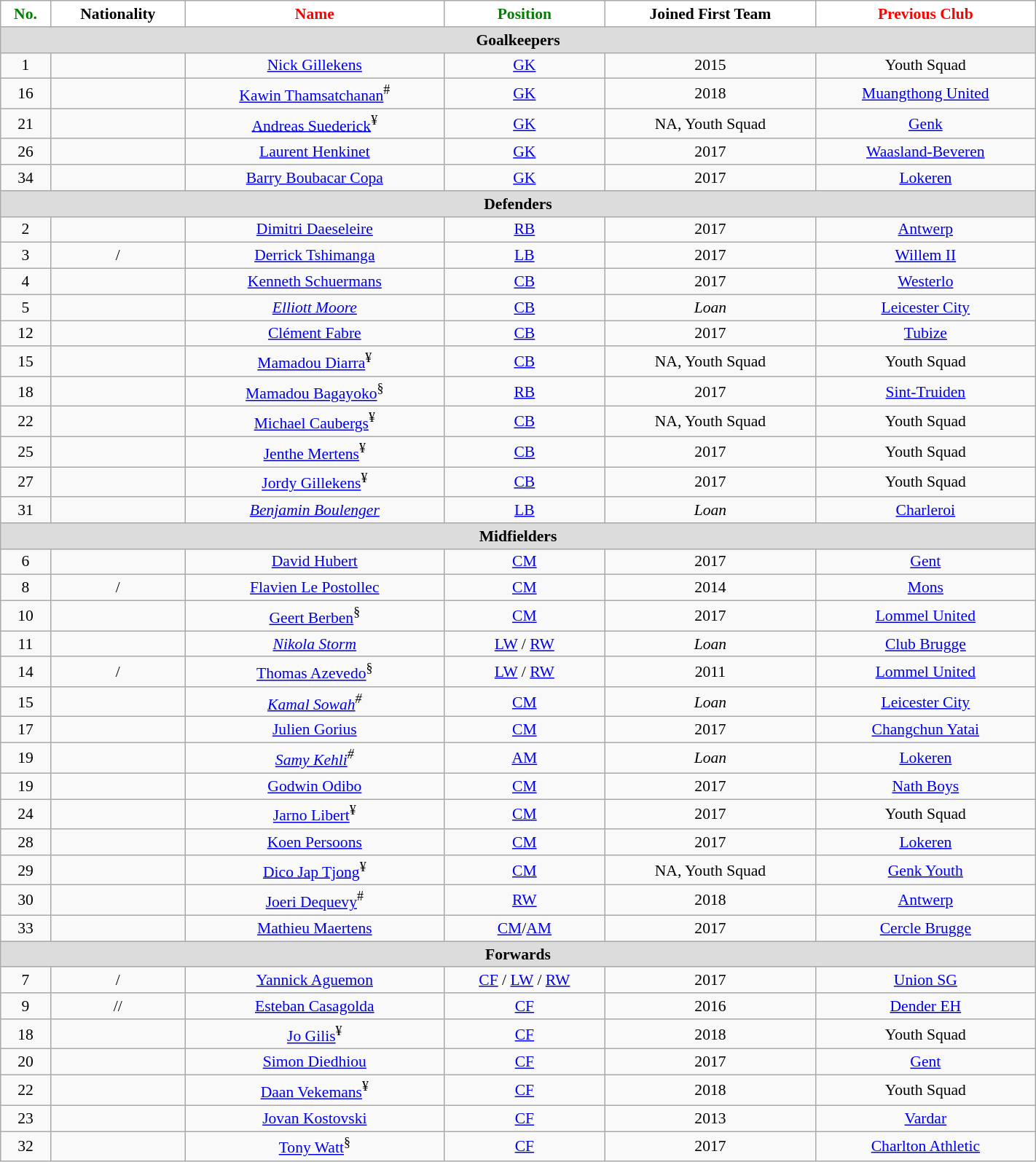<table class="wikitable" style="text-align: center; font-size:90%; width:75%">
<tr>
<th style="background: #ffffff; color:green">No.</th>
<th style="background: #ffffff; color:black">Nationality</th>
<th style="background: #ffffff; color:red">Name</th>
<th style="background: #ffffff; color:green">Position</th>
<th style="background: #ffffff; color:black">Joined First Team</th>
<th style="background: #ffffff; color:red">Previous Club</th>
</tr>
<tr>
<th colspan=6 style="background: #DCDCDC" align=right>Goalkeepers</th>
</tr>
<tr>
<td>1</td>
<td></td>
<td><a href='#'>Nick Gillekens</a></td>
<td><a href='#'>GK</a></td>
<td>2015</td>
<td>Youth Squad</td>
</tr>
<tr>
<td>16</td>
<td></td>
<td><a href='#'>Kawin Thamsatchanan</a><sup>#</sup></td>
<td><a href='#'>GK</a></td>
<td>2018</td>
<td> <a href='#'>Muangthong United</a></td>
</tr>
<tr>
<td>21</td>
<td></td>
<td><a href='#'>Andreas Suederick</a><sup>¥</sup></td>
<td><a href='#'>GK</a></td>
<td>NA, Youth Squad</td>
<td> <a href='#'>Genk</a></td>
</tr>
<tr>
<td>26</td>
<td></td>
<td><a href='#'>Laurent Henkinet</a></td>
<td><a href='#'>GK</a></td>
<td>2017</td>
<td> <a href='#'>Waasland-Beveren</a></td>
</tr>
<tr>
<td>34</td>
<td></td>
<td><a href='#'>Barry Boubacar Copa</a></td>
<td><a href='#'>GK</a></td>
<td>2017</td>
<td> <a href='#'>Lokeren</a></td>
</tr>
<tr>
<th colspan=6 style="background: #DCDCDC" align=right>Defenders</th>
</tr>
<tr>
<td>2</td>
<td></td>
<td><a href='#'>Dimitri Daeseleire</a></td>
<td><a href='#'>RB</a></td>
<td>2017</td>
<td> <a href='#'>Antwerp</a></td>
</tr>
<tr>
<td>3</td>
<td>/</td>
<td><a href='#'>Derrick Tshimanga</a></td>
<td><a href='#'>LB</a></td>
<td>2017</td>
<td> <a href='#'>Willem II</a></td>
</tr>
<tr>
<td>4</td>
<td></td>
<td><a href='#'>Kenneth Schuermans</a></td>
<td><a href='#'>CB</a></td>
<td>2017</td>
<td> <a href='#'>Westerlo</a></td>
</tr>
<tr>
<td>5</td>
<td></td>
<td><em><a href='#'>Elliott Moore</a></em></td>
<td><a href='#'>CB</a></td>
<td><em>Loan</em></td>
<td> <a href='#'>Leicester City</a></td>
</tr>
<tr>
<td>12</td>
<td></td>
<td><a href='#'>Clément Fabre</a></td>
<td><a href='#'>CB</a></td>
<td>2017</td>
<td> <a href='#'>Tubize</a></td>
</tr>
<tr>
<td>15</td>
<td></td>
<td><a href='#'>Mamadou Diarra</a><sup>¥</sup></td>
<td><a href='#'>CB</a></td>
<td>NA, Youth Squad</td>
<td>Youth Squad</td>
</tr>
<tr>
<td>18</td>
<td></td>
<td><a href='#'>Mamadou Bagayoko</a><sup>§</sup></td>
<td><a href='#'>RB</a></td>
<td>2017</td>
<td> <a href='#'>Sint-Truiden</a></td>
</tr>
<tr>
<td>22</td>
<td></td>
<td><a href='#'>Michael Caubergs</a><sup>¥</sup></td>
<td><a href='#'>CB</a></td>
<td>NA, Youth Squad</td>
<td>Youth Squad</td>
</tr>
<tr>
<td>25</td>
<td></td>
<td><a href='#'>Jenthe Mertens</a><sup>¥</sup></td>
<td><a href='#'>CB</a></td>
<td>2017</td>
<td>Youth Squad</td>
</tr>
<tr>
<td>27</td>
<td></td>
<td><a href='#'>Jordy Gillekens</a><sup>¥</sup></td>
<td><a href='#'>CB</a></td>
<td>2017</td>
<td>Youth Squad</td>
</tr>
<tr>
<td>31</td>
<td></td>
<td><em><a href='#'>Benjamin Boulenger</a></em></td>
<td><a href='#'>LB</a></td>
<td><em>Loan</em></td>
<td> <a href='#'>Charleroi</a></td>
</tr>
<tr>
<th colspan=6 style="background: #DCDCDC" align=right>Midfielders</th>
</tr>
<tr>
<td>6</td>
<td></td>
<td><a href='#'>David Hubert</a></td>
<td><a href='#'>CM</a></td>
<td>2017</td>
<td> <a href='#'>Gent</a></td>
</tr>
<tr>
<td>8</td>
<td>/</td>
<td><a href='#'>Flavien Le Postollec</a></td>
<td><a href='#'>CM</a></td>
<td>2014</td>
<td> <a href='#'>Mons</a></td>
</tr>
<tr>
<td>10</td>
<td></td>
<td><a href='#'>Geert Berben</a><sup>§</sup></td>
<td><a href='#'>CM</a></td>
<td>2017</td>
<td> <a href='#'>Lommel United</a></td>
</tr>
<tr>
<td>11</td>
<td></td>
<td><em><a href='#'>Nikola Storm</a></em></td>
<td><a href='#'>LW</a> / <a href='#'>RW</a></td>
<td><em>Loan</em></td>
<td> <a href='#'>Club Brugge</a></td>
</tr>
<tr>
<td>14</td>
<td>/</td>
<td><a href='#'>Thomas Azevedo</a><sup>§</sup></td>
<td><a href='#'>LW</a> / <a href='#'>RW</a></td>
<td>2011</td>
<td> <a href='#'>Lommel United</a></td>
</tr>
<tr>
<td>15</td>
<td></td>
<td><em><a href='#'>Kamal Sowah</a><sup>#</sup></em></td>
<td><a href='#'>CM</a></td>
<td><em>Loan</em></td>
<td> <a href='#'>Leicester City</a></td>
</tr>
<tr>
<td>17</td>
<td></td>
<td><a href='#'>Julien Gorius</a></td>
<td><a href='#'>CM</a></td>
<td>2017</td>
<td> <a href='#'>Changchun Yatai</a></td>
</tr>
<tr>
<td>19</td>
<td></td>
<td><em><a href='#'>Samy Kehli</a><sup>#</sup></em></td>
<td><a href='#'>AM</a></td>
<td><em>Loan</em></td>
<td> <a href='#'>Lokeren</a></td>
</tr>
<tr>
<td>19</td>
<td></td>
<td><a href='#'>Godwin Odibo</a></td>
<td><a href='#'>CM</a></td>
<td>2017</td>
<td> <a href='#'>Nath Boys</a></td>
</tr>
<tr>
<td>24</td>
<td></td>
<td><a href='#'>Jarno Libert</a><sup>¥</sup></td>
<td><a href='#'>CM</a></td>
<td>2017</td>
<td>Youth Squad</td>
</tr>
<tr>
<td>28</td>
<td></td>
<td><a href='#'>Koen Persoons</a></td>
<td><a href='#'>CM</a></td>
<td>2017</td>
<td> <a href='#'>Lokeren</a></td>
</tr>
<tr>
<td>29</td>
<td></td>
<td><a href='#'>Dico Jap Tjong</a><sup>¥</sup></td>
<td><a href='#'>CM</a></td>
<td>NA, Youth Squad</td>
<td> <a href='#'>Genk Youth</a></td>
</tr>
<tr>
<td>30</td>
<td></td>
<td><a href='#'>Joeri Dequevy</a><sup>#</sup></td>
<td><a href='#'>RW</a></td>
<td>2018</td>
<td> <a href='#'>Antwerp</a></td>
</tr>
<tr>
<td>33</td>
<td></td>
<td><a href='#'>Mathieu Maertens</a></td>
<td><a href='#'>CM</a>/<a href='#'>AM</a></td>
<td>2017</td>
<td> <a href='#'>Cercle Brugge</a></td>
</tr>
<tr>
<th colspan=11 style="background: #DCDCDC" align=right>Forwards</th>
</tr>
<tr>
<td>7</td>
<td>/</td>
<td><a href='#'>Yannick Aguemon</a></td>
<td><a href='#'>CF</a> / <a href='#'>LW</a> / <a href='#'>RW</a></td>
<td>2017</td>
<td> <a href='#'>Union SG</a></td>
</tr>
<tr>
<td>9</td>
<td>//</td>
<td><a href='#'>Esteban Casagolda</a></td>
<td><a href='#'>CF</a></td>
<td>2016</td>
<td> <a href='#'>Dender EH</a></td>
</tr>
<tr>
<td>18</td>
<td></td>
<td><a href='#'>Jo Gilis</a><sup>¥</sup></td>
<td><a href='#'>CF</a></td>
<td>2018</td>
<td>Youth Squad</td>
</tr>
<tr>
<td>20</td>
<td></td>
<td><a href='#'>Simon Diedhiou</a></td>
<td><a href='#'>CF</a></td>
<td>2017</td>
<td> <a href='#'>Gent</a></td>
</tr>
<tr>
<td>22</td>
<td></td>
<td><a href='#'>Daan Vekemans</a><sup>¥</sup></td>
<td><a href='#'>CF</a></td>
<td>2018</td>
<td>Youth Squad</td>
</tr>
<tr>
<td>23</td>
<td></td>
<td><a href='#'>Jovan Kostovski</a></td>
<td><a href='#'>CF</a></td>
<td>2013</td>
<td> <a href='#'>Vardar</a></td>
</tr>
<tr>
<td>32</td>
<td></td>
<td><a href='#'>Tony Watt</a><sup>§</sup></td>
<td><a href='#'>CF</a></td>
<td>2017</td>
<td> <a href='#'>Charlton Athletic</a></td>
</tr>
</table>
